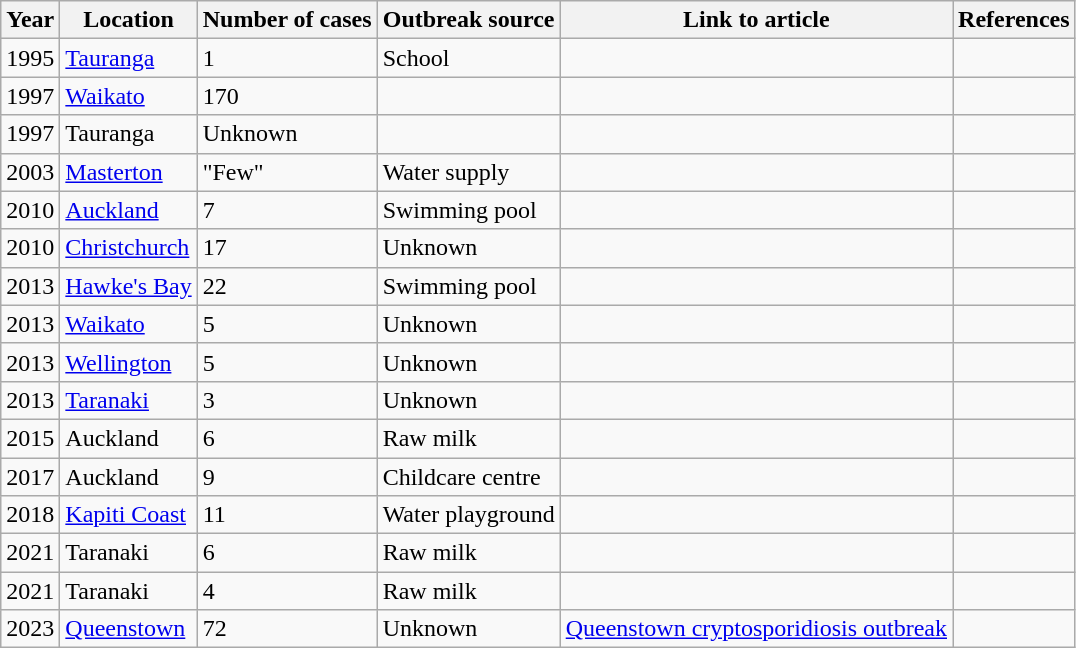<table class="wikitable sortable">
<tr>
<th>Year</th>
<th>Location</th>
<th>Number of cases</th>
<th>Outbreak source</th>
<th>Link to article</th>
<th>References</th>
</tr>
<tr>
<td>1995</td>
<td><a href='#'>Tauranga</a></td>
<td>1</td>
<td>School</td>
<td></td>
<td></td>
</tr>
<tr>
<td>1997</td>
<td><a href='#'>Waikato</a></td>
<td>170</td>
<td></td>
<td></td>
<td></td>
</tr>
<tr>
<td>1997</td>
<td>Tauranga</td>
<td>Unknown</td>
<td></td>
<td></td>
<td></td>
</tr>
<tr>
<td>2003</td>
<td><a href='#'>Masterton</a></td>
<td>"Few"</td>
<td>Water supply</td>
<td></td>
<td></td>
</tr>
<tr>
<td>2010</td>
<td><a href='#'>Auckland</a></td>
<td>7</td>
<td>Swimming pool</td>
<td></td>
<td></td>
</tr>
<tr>
<td>2010</td>
<td><a href='#'>Christchurch</a></td>
<td>17</td>
<td>Unknown</td>
<td></td>
<td></td>
</tr>
<tr>
<td>2013</td>
<td><a href='#'>Hawke's Bay</a></td>
<td>22</td>
<td>Swimming pool</td>
<td></td>
<td></td>
</tr>
<tr>
<td>2013</td>
<td><a href='#'>Waikato</a></td>
<td>5</td>
<td>Unknown</td>
<td></td>
<td></td>
</tr>
<tr>
<td>2013</td>
<td><a href='#'>Wellington</a></td>
<td>5</td>
<td>Unknown</td>
<td></td>
<td></td>
</tr>
<tr>
<td>2013</td>
<td><a href='#'>Taranaki</a></td>
<td>3</td>
<td>Unknown</td>
<td></td>
<td></td>
</tr>
<tr>
<td>2015</td>
<td>Auckland</td>
<td>6</td>
<td>Raw milk</td>
<td></td>
<td></td>
</tr>
<tr>
<td>2017</td>
<td>Auckland</td>
<td>9</td>
<td>Childcare centre</td>
<td></td>
<td></td>
</tr>
<tr>
<td>2018</td>
<td><a href='#'>Kapiti Coast</a></td>
<td>11</td>
<td>Water playground</td>
<td></td>
<td></td>
</tr>
<tr>
<td>2021</td>
<td>Taranaki</td>
<td>6</td>
<td>Raw milk</td>
<td></td>
<td></td>
</tr>
<tr>
<td>2021</td>
<td>Taranaki</td>
<td>4</td>
<td>Raw milk</td>
<td></td>
<td></td>
</tr>
<tr>
<td>2023</td>
<td><a href='#'>Queenstown</a></td>
<td>72</td>
<td>Unknown</td>
<td><a href='#'>Queenstown cryptosporidiosis outbreak</a></td>
<td></td>
</tr>
</table>
